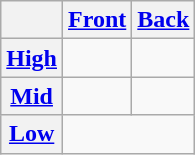<table class="wikitable" style="text-align: center">
<tr>
<th></th>
<th><a href='#'>Front</a></th>
<th><a href='#'>Back</a></th>
</tr>
<tr>
<th><a href='#'>High</a></th>
<td></td>
<td></td>
</tr>
<tr>
<th><a href='#'>Mid</a></th>
<td></td>
<td></td>
</tr>
<tr>
<th><a href='#'>Low</a></th>
<td colspan=2></td>
</tr>
</table>
